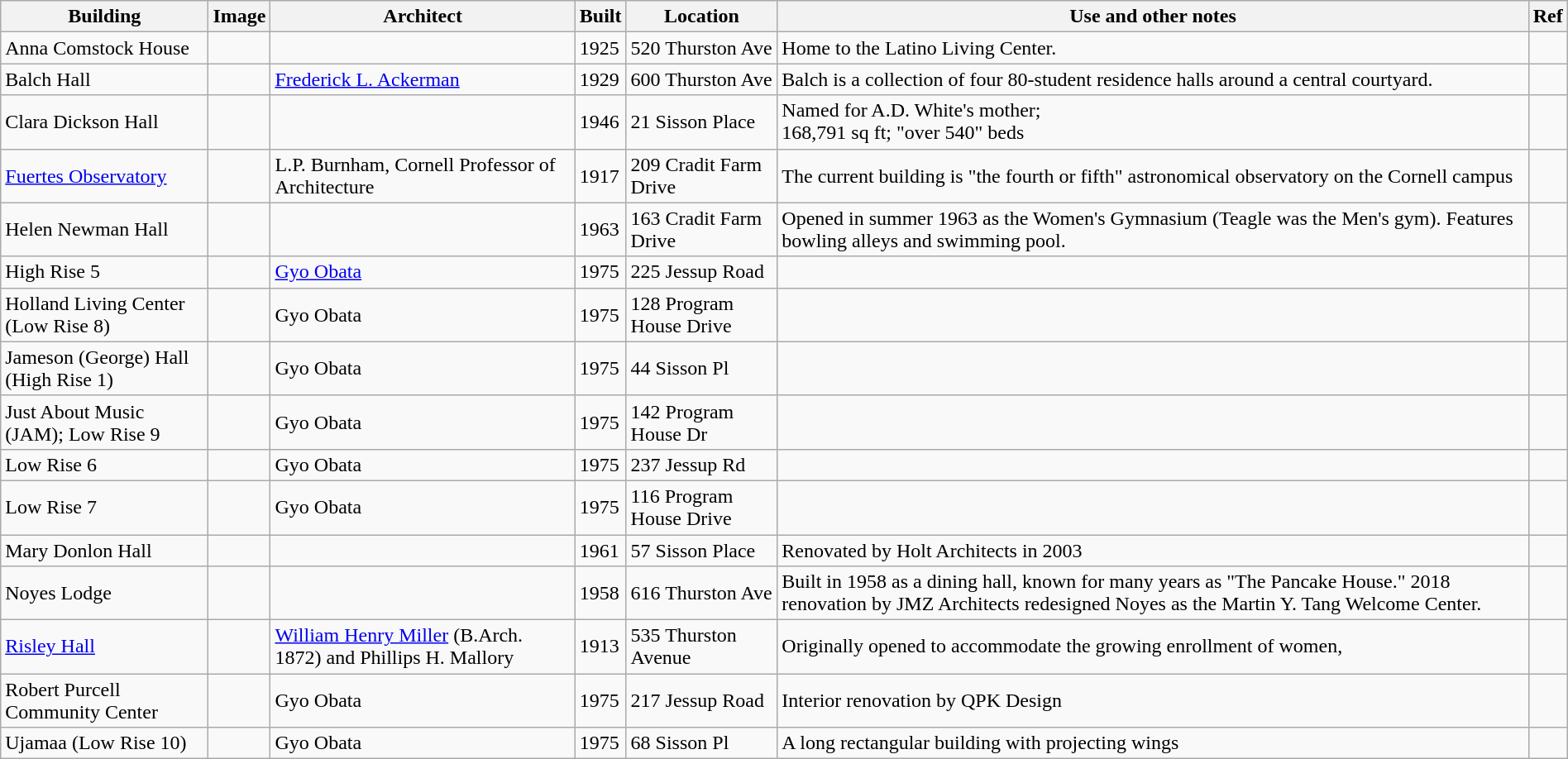<table class="wikitable sortable" style="width:100%">
<tr>
<th>Building</th>
<th class="unsortable">Image</th>
<th>Architect</th>
<th>Built</th>
<th>Location</th>
<th class="unsortable">Use and other notes</th>
<th class="unsortable">Ref</th>
</tr>
<tr>
<td>Anna Comstock House</td>
<td></td>
<td></td>
<td>1925</td>
<td>520 Thurston Ave</td>
<td>Home to the Latino Living Center.</td>
<td></td>
</tr>
<tr>
<td>Balch Hall</td>
<td></td>
<td><a href='#'>Frederick L. Ackerman</a></td>
<td>1929</td>
<td>600 Thurston Ave</td>
<td>Balch is a collection of four 80-student residence halls around a central courtyard.</td>
<td></td>
</tr>
<tr>
<td>Clara Dickson Hall</td>
<td></td>
<td></td>
<td>1946</td>
<td>21 Sisson Place</td>
<td>Named for A.D. White's mother; <br>168,791 sq ft; "over 540" beds</td>
<td><br></td>
</tr>
<tr>
<td><a href='#'>Fuertes Observatory</a></td>
<td></td>
<td>L.P. Burnham, Cornell Professor of Architecture</td>
<td>1917</td>
<td>209 Cradit Farm Drive</td>
<td>The current building is "the fourth or fifth" astronomical observatory on the Cornell campus</td>
<td><br><br></td>
</tr>
<tr>
<td>Helen Newman Hall</td>
<td></td>
<td></td>
<td>1963</td>
<td>163 Cradit Farm Drive</td>
<td>Opened in summer 1963 as the Women's Gymnasium (Teagle was the Men's gym). Features bowling alleys and swimming pool.</td>
<td></td>
</tr>
<tr>
<td>High Rise 5</td>
<td></td>
<td><a href='#'>Gyo Obata</a></td>
<td>1975</td>
<td>225 Jessup Road</td>
<td></td>
<td></td>
</tr>
<tr>
<td>Holland Living Center (Low Rise 8)</td>
<td></td>
<td>Gyo Obata</td>
<td>1975</td>
<td>128 Program House Drive</td>
<td></td>
<td></td>
</tr>
<tr>
<td>Jameson (George) Hall (High Rise 1)</td>
<td></td>
<td>Gyo Obata</td>
<td>1975</td>
<td>44 Sisson Pl</td>
<td></td>
<td></td>
</tr>
<tr>
<td>Just About Music (JAM); Low Rise 9</td>
<td></td>
<td>Gyo Obata</td>
<td>1975</td>
<td>142 Program House Dr</td>
<td></td>
<td></td>
</tr>
<tr>
<td>Low Rise 6</td>
<td></td>
<td>Gyo Obata</td>
<td>1975</td>
<td>237 Jessup Rd</td>
<td></td>
<td></td>
</tr>
<tr>
<td>Low Rise 7</td>
<td></td>
<td>Gyo Obata</td>
<td>1975</td>
<td>116 Program House Drive</td>
<td></td>
<td></td>
</tr>
<tr>
<td>Mary Donlon Hall</td>
<td></td>
<td></td>
<td>1961</td>
<td>57 Sisson Place</td>
<td>Renovated by Holt Architects in 2003</td>
<td></td>
</tr>
<tr>
<td>Noyes Lodge</td>
<td></td>
<td></td>
<td>1958</td>
<td>616 Thurston Ave</td>
<td>Built in 1958 as a dining hall, known for many years as "The Pancake House." 2018 renovation by JMZ Architects redesigned Noyes as the Martin Y. Tang Welcome Center.</td>
<td><br></td>
</tr>
<tr>
<td><a href='#'>Risley Hall</a></td>
<td></td>
<td><a href='#'>William Henry Miller</a> (B.Arch. 1872) and Phillips H. Mallory</td>
<td>1913</td>
<td>535 Thurston Avenue</td>
<td>Originally opened to accommodate the growing enrollment of women,</td>
<td><br></td>
</tr>
<tr>
<td>Robert Purcell Community Center</td>
<td></td>
<td>Gyo Obata</td>
<td>1975</td>
<td>217 Jessup Road</td>
<td>Interior renovation by QPK Design</td>
<td></td>
</tr>
<tr>
<td>Ujamaa (Low Rise 10)</td>
<td></td>
<td>Gyo Obata</td>
<td>1975</td>
<td>68 Sisson Pl</td>
<td>A long rectangular building with projecting wings</td>
<td></td>
</tr>
</table>
